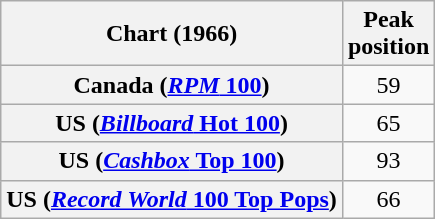<table class="wikitable sortable plainrowheaders" style="text-align:center">
<tr>
<th>Chart (1966)</th>
<th>Peak<br>position</th>
</tr>
<tr>
<th scope="row">Canada (<a href='#'><em>RPM</em> 100</a>)</th>
<td style="text-align:center;">59</td>
</tr>
<tr>
<th scope="row">US (<a href='#'><em>Billboard</em> Hot 100</a>)</th>
<td style="text-align:center;">65</td>
</tr>
<tr>
<th scope="row">US (<a href='#'><em>Cashbox</em> Top 100</a>)</th>
<td style="text-align:center;">93</td>
</tr>
<tr>
<th scope="row">US (<a href='#'><em>Record World</em> 100 Top Pops</a>)</th>
<td style="text-align:center;">66</td>
</tr>
</table>
